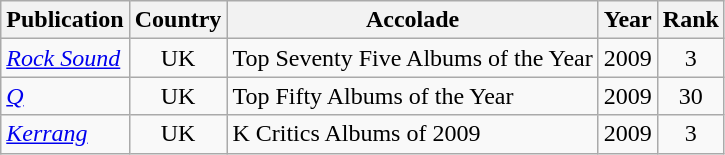<table class="wikitable">
<tr>
<th>Publication</th>
<th>Country</th>
<th>Accolade</th>
<th>Year</th>
<th>Rank</th>
</tr>
<tr>
<td><em><a href='#'>Rock Sound</a></em></td>
<td style="text-align:center;">UK</td>
<td>Top Seventy Five Albums of the Year</td>
<td>2009</td>
<td style="text-align:center;">3</td>
</tr>
<tr>
<td><em><a href='#'>Q</a></em></td>
<td style="text-align:center;">UK</td>
<td>Top Fifty Albums of the Year</td>
<td>2009</td>
<td style="text-align:center;">30</td>
</tr>
<tr>
<td><em><a href='#'>Kerrang</a></em></td>
<td style="text-align:center;">UK</td>
<td>K Critics Albums of 2009</td>
<td>2009</td>
<td style="text-align:center;">3</td>
</tr>
</table>
